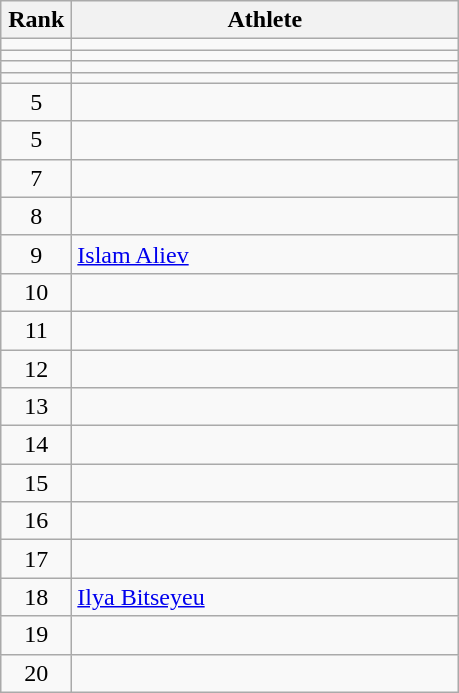<table class="wikitable" style="text-align: center;">
<tr>
<th width=40>Rank</th>
<th width=250>Athlete</th>
</tr>
<tr>
<td></td>
<td align="left"></td>
</tr>
<tr>
<td></td>
<td align="left"></td>
</tr>
<tr>
<td></td>
<td align="left"></td>
</tr>
<tr>
<td></td>
<td align="left"></td>
</tr>
<tr>
<td>5</td>
<td align="left"></td>
</tr>
<tr>
<td>5</td>
<td align="left"></td>
</tr>
<tr>
<td>7</td>
<td align="left"></td>
</tr>
<tr>
<td>8</td>
<td align="left"></td>
</tr>
<tr>
<td>9</td>
<td align="left"> <a href='#'>Islam Aliev</a> </td>
</tr>
<tr>
<td>10</td>
<td align="left"></td>
</tr>
<tr>
<td>11</td>
<td align="left"></td>
</tr>
<tr>
<td>12</td>
<td align="left"></td>
</tr>
<tr>
<td>13</td>
<td align="left"></td>
</tr>
<tr>
<td>14</td>
<td align="left"></td>
</tr>
<tr>
<td>15</td>
<td align="left"></td>
</tr>
<tr>
<td>16</td>
<td align="left"></td>
</tr>
<tr>
<td>17</td>
<td align="left"></td>
</tr>
<tr>
<td>18</td>
<td align="left"> <a href='#'>Ilya Bitseyeu</a> </td>
</tr>
<tr>
<td>19</td>
<td align="left"></td>
</tr>
<tr>
<td>20</td>
<td align="left"></td>
</tr>
</table>
